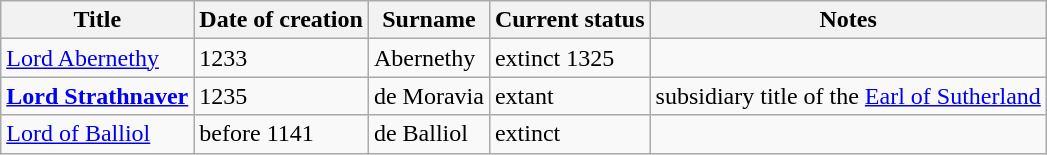<table class="wikitable sortable">
<tr>
<th>Title</th>
<th>Date of creation</th>
<th>Surname</th>
<th>Current status</th>
<th>Notes</th>
</tr>
<tr>
<td><a href='#'>Lord Abernethy</a></td>
<td>1233</td>
<td>Abernethy</td>
<td>extinct 1325</td>
<td> </td>
</tr>
<tr>
<td><strong><a href='#'>Lord Strathnaver</a></strong></td>
<td>1235</td>
<td>de Moravia</td>
<td>extant</td>
<td>subsidiary title of the <a href='#'>Earl of Sutherland</a></td>
</tr>
<tr>
<td><a href='#'>Lord of Balliol</a></td>
<td>before 1141</td>
<td>de Balliol</td>
<td>extinct</td>
<td> </td>
</tr>
</table>
